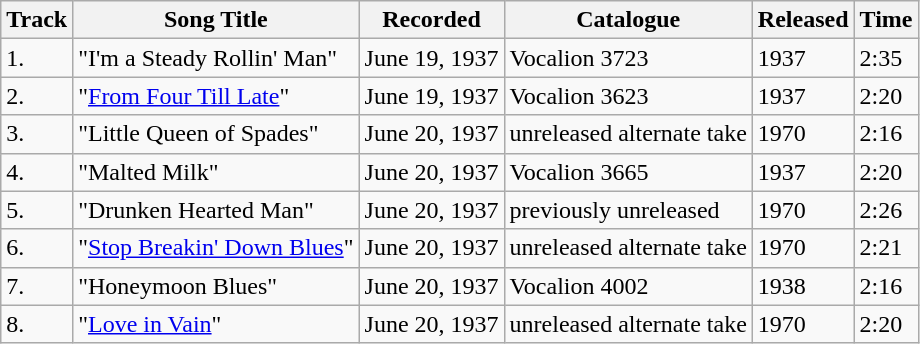<table class=wikitable>
<tr>
<th>Track</th>
<th>Song Title</th>
<th>Recorded</th>
<th>Catalogue</th>
<th>Released</th>
<th>Time</th>
</tr>
<tr>
<td>1.</td>
<td>"I'm a Steady Rollin' Man"</td>
<td>June 19, 1937</td>
<td>Vocalion 3723</td>
<td>1937</td>
<td>2:35</td>
</tr>
<tr>
<td>2.</td>
<td>"<a href='#'>From Four Till Late</a>"</td>
<td>June 19, 1937</td>
<td>Vocalion 3623</td>
<td>1937</td>
<td>2:20</td>
</tr>
<tr>
<td>3.</td>
<td>"Little Queen of Spades"</td>
<td>June 20, 1937</td>
<td>unreleased alternate take</td>
<td>1970</td>
<td>2:16</td>
</tr>
<tr>
<td>4.</td>
<td>"Malted Milk"</td>
<td>June 20, 1937</td>
<td>Vocalion 3665</td>
<td>1937</td>
<td>2:20</td>
</tr>
<tr>
<td>5.</td>
<td>"Drunken Hearted Man"</td>
<td>June 20, 1937</td>
<td>previously unreleased</td>
<td>1970</td>
<td>2:26</td>
</tr>
<tr>
<td>6.</td>
<td>"<a href='#'>Stop Breakin' Down Blues</a>"</td>
<td>June 20, 1937</td>
<td>unreleased alternate take</td>
<td>1970</td>
<td>2:21</td>
</tr>
<tr>
<td>7.</td>
<td>"Honeymoon Blues"</td>
<td>June 20, 1937</td>
<td>Vocalion 4002</td>
<td>1938</td>
<td>2:16</td>
</tr>
<tr>
<td>8.</td>
<td>"<a href='#'>Love in Vain</a>"</td>
<td>June 20, 1937</td>
<td>unreleased alternate take</td>
<td>1970</td>
<td>2:20</td>
</tr>
</table>
